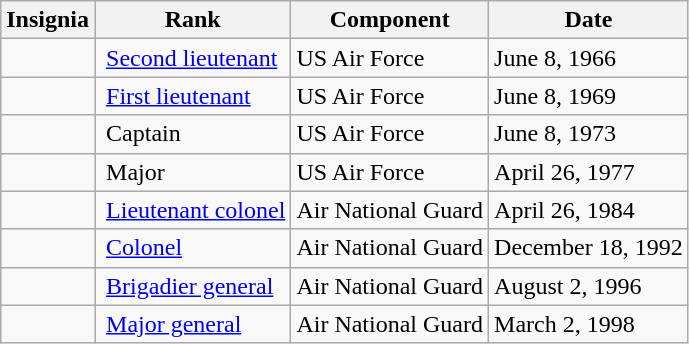<table class="wikitable">
<tr>
<th>Insignia</th>
<th>Rank</th>
<th>Component</th>
<th>Date</th>
</tr>
<tr>
<td></td>
<td> <a href='#'>Second lieutenant</a></td>
<td>US Air Force</td>
<td>June 8, 1966</td>
</tr>
<tr>
<td></td>
<td> <a href='#'>First lieutenant</a></td>
<td>US Air Force</td>
<td>June 8, 1969</td>
</tr>
<tr>
<td></td>
<td> Captain</td>
<td>US Air Force</td>
<td>June 8, 1973</td>
</tr>
<tr>
<td></td>
<td> Major</td>
<td>US Air Force</td>
<td>April 26, 1977</td>
</tr>
<tr>
<td></td>
<td> <a href='#'>Lieutenant colonel</a></td>
<td>Air National Guard</td>
<td>April 26, 1984</td>
</tr>
<tr>
<td></td>
<td> <a href='#'>Colonel</a></td>
<td>Air National Guard</td>
<td>December 18, 1992</td>
</tr>
<tr>
<td></td>
<td> <a href='#'>Brigadier general</a></td>
<td>Air National Guard</td>
<td>August 2, 1996</td>
</tr>
<tr>
<td></td>
<td> <a href='#'>Major general</a></td>
<td>Air National Guard</td>
<td>March 2, 1998</td>
</tr>
</table>
